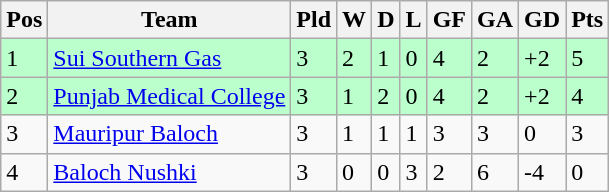<table class="wikitable">
<tr>
<th>Pos</th>
<th>Team</th>
<th>Pld</th>
<th>W</th>
<th>D</th>
<th>L</th>
<th>GF</th>
<th>GA</th>
<th>GD</th>
<th>Pts</th>
</tr>
<tr style="background:#bfc">
<td>1</td>
<td><a href='#'>Sui Southern Gas</a></td>
<td>3</td>
<td>2</td>
<td>1</td>
<td>0</td>
<td>4</td>
<td>2</td>
<td>+2</td>
<td>5</td>
</tr>
<tr style="background:#bfc">
<td>2</td>
<td><a href='#'>Punjab Medical College</a></td>
<td>3</td>
<td>1</td>
<td>2</td>
<td>0</td>
<td>4</td>
<td>2</td>
<td>+2</td>
<td>4</td>
</tr>
<tr>
<td>3</td>
<td><a href='#'>Mauripur Baloch</a></td>
<td>3</td>
<td>1</td>
<td>1</td>
<td>1</td>
<td>3</td>
<td>3</td>
<td>0</td>
<td>3</td>
</tr>
<tr>
<td>4</td>
<td><a href='#'>Baloch Nushki</a></td>
<td>3</td>
<td>0</td>
<td>0</td>
<td>3</td>
<td>2</td>
<td>6</td>
<td>-4</td>
<td>0</td>
</tr>
</table>
